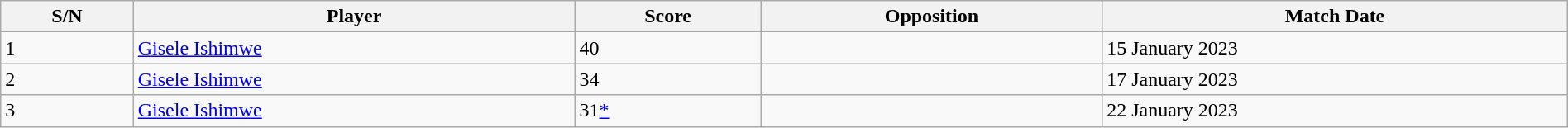<table style="width:100%;" class="wikitable">
<tr>
<th>S/N</th>
<th>Player</th>
<th>Score</th>
<th>Opposition</th>
<th>Match Date</th>
</tr>
<tr>
<td>1</td>
<td><a href='#'>Gisele Ishimwe</a></td>
<td>40</td>
<td></td>
<td>15 January 2023</td>
</tr>
<tr>
<td>2</td>
<td><a href='#'>Gisele Ishimwe</a></td>
<td>34</td>
<td></td>
<td>17 January 2023</td>
</tr>
<tr>
<td>3</td>
<td><a href='#'>Gisele Ishimwe</a></td>
<td>31<a href='#'>*</a></td>
<td></td>
<td>22 January 2023</td>
</tr>
</table>
